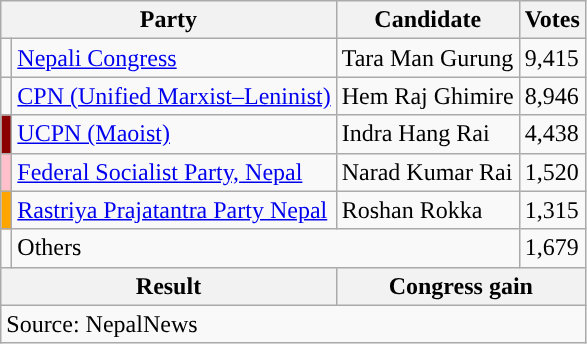<table class="wikitable">
<tr>
<th colspan="2">Party</th>
<th>Candidate</th>
<th>Votes</th>
</tr>
<tr>
<td style="background-color:"></td>
<td><a href='#'>Nepali Congress</a></td>
<td>Tara Man Gurung</td>
<td>9,415</td>
</tr>
<tr>
<td style="background-color:"></td>
<td><a href='#'>CPN (Unified Marxist–Leninist)</a></td>
<td>Hem Raj Ghimire</td>
<td>8,946</td>
</tr>
<tr>
<td style="background-color:darkred"></td>
<td><a href='#'>UCPN (Maoist)</a></td>
<td>Indra Hang Rai</td>
<td>4,438</td>
</tr>
<tr>
<td style="background-color:#ffc0cb"></td>
<td><a href='#'>Federal Socialist Party, Nepal</a></td>
<td>Narad Kumar Rai</td>
<td>1,520</td>
</tr>
<tr>
<td style="background-color:orange"></td>
<td><a href='#'>Rastriya Prajatantra Party Nepal</a></td>
<td>Roshan Rokka</td>
<td>1,315</td>
</tr>
<tr>
<td></td>
<td colspan="2">Others</td>
<td>1,679</td>
</tr>
<tr>
<th colspan="2">Result</th>
<th colspan="2">Congress gain</th>
</tr>
<tr>
<td colspan="4">Source: NepalNews</td>
</tr>
</table>
